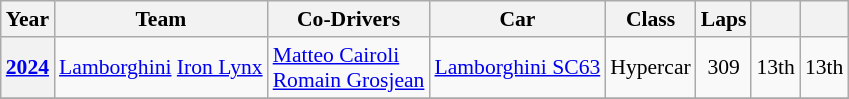<table class="wikitable" style="text-align:center; font-size:90%">
<tr>
<th>Year</th>
<th>Team</th>
<th>Co-Drivers</th>
<th>Car</th>
<th>Class</th>
<th>Laps</th>
<th></th>
<th></th>
</tr>
<tr>
<th><a href='#'>2024</a></th>
<td align="left" nowrap> <a href='#'>Lamborghini</a> <a href='#'>Iron Lynx</a></td>
<td align="left" nowrap> <a href='#'>Matteo Cairoli</a><br> <a href='#'>Romain Grosjean</a></td>
<td align="left" nowrap><a href='#'>Lamborghini SC63</a></td>
<td>Hypercar</td>
<td>309</td>
<td>13th</td>
<td>13th</td>
</tr>
<tr>
</tr>
</table>
